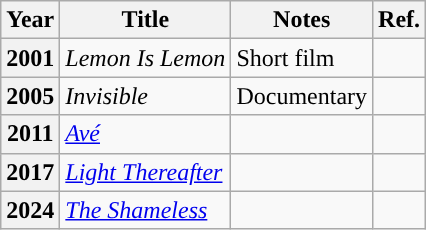<table class="wikitable sortable plainrowheaders">
<tr>
<th scope="col">Year</th>
<th scope="col">Title</th>
<th scope="col">Notes</th>
<th scope="col">Ref.</th>
</tr>
<tr>
<th scope="row">2001</th>
<td><em>Lemon Is Lemon</em></td>
<td>Short film</td>
<td align="center"></td>
</tr>
<tr>
<th scope="row">2005</th>
<td><em>Invisible</em></td>
<td>Documentary</td>
<td align="center"></td>
</tr>
<tr>
<th scope="row">2011</th>
<td><em><a href='#'>Avé</a></em></td>
<td></td>
<td align="center"></td>
</tr>
<tr>
<th scope="row">2017</th>
<td><em><a href='#'>Light Thereafter</a></em></td>
<td></td>
<td align="center"></td>
</tr>
<tr>
<th scope="row">2024</th>
<td><em><a href='#'>The Shameless</a></em></td>
<td></td>
<td align="center"></td>
</tr>
</table>
